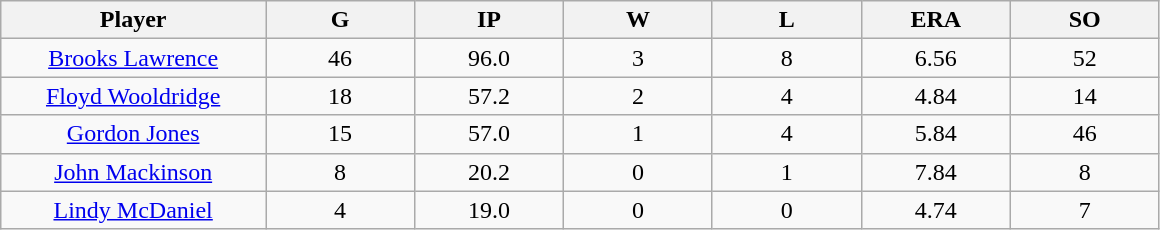<table class="wikitable sortable">
<tr>
<th bgcolor="#DDDDFF" width="16%">Player</th>
<th bgcolor="#DDDDFF" width="9%">G</th>
<th bgcolor="#DDDDFF" width="9%">IP</th>
<th bgcolor="#DDDDFF" width="9%">W</th>
<th bgcolor="#DDDDFF" width="9%">L</th>
<th bgcolor="#DDDDFF" width="9%">ERA</th>
<th bgcolor="#DDDDFF" width="9%">SO</th>
</tr>
<tr align="center">
<td><a href='#'>Brooks Lawrence</a></td>
<td>46</td>
<td>96.0</td>
<td>3</td>
<td>8</td>
<td>6.56</td>
<td>52</td>
</tr>
<tr align=center>
<td><a href='#'>Floyd Wooldridge</a></td>
<td>18</td>
<td>57.2</td>
<td>2</td>
<td>4</td>
<td>4.84</td>
<td>14</td>
</tr>
<tr align=center>
<td><a href='#'>Gordon Jones</a></td>
<td>15</td>
<td>57.0</td>
<td>1</td>
<td>4</td>
<td>5.84</td>
<td>46</td>
</tr>
<tr align=center>
<td><a href='#'>John Mackinson</a></td>
<td>8</td>
<td>20.2</td>
<td>0</td>
<td>1</td>
<td>7.84</td>
<td>8</td>
</tr>
<tr align=center>
<td><a href='#'>Lindy McDaniel</a></td>
<td>4</td>
<td>19.0</td>
<td>0</td>
<td>0</td>
<td>4.74</td>
<td>7</td>
</tr>
</table>
